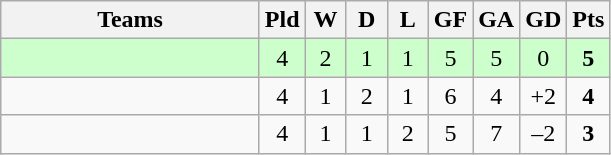<table class="wikitable" style="text-align: center;">
<tr>
<th width=165>Teams</th>
<th width=20>Pld</th>
<th width=20>W</th>
<th width=20>D</th>
<th width=20>L</th>
<th width=20>GF</th>
<th width=20>GA</th>
<th width=20>GD</th>
<th width=20>Pts</th>
</tr>
<tr align=center style="background:#ccffcc;">
<td style="text-align:left;"></td>
<td>4</td>
<td>2</td>
<td>1</td>
<td>1</td>
<td>5</td>
<td>5</td>
<td>0</td>
<td><strong>5</strong></td>
</tr>
<tr align=center>
<td style="text-align:left;"></td>
<td>4</td>
<td>1</td>
<td>2</td>
<td>1</td>
<td>6</td>
<td>4</td>
<td>+2</td>
<td><strong>4</strong></td>
</tr>
<tr align=center>
<td style="text-align:left;"></td>
<td>4</td>
<td>1</td>
<td>1</td>
<td>2</td>
<td>5</td>
<td>7</td>
<td>–2</td>
<td><strong>3</strong></td>
</tr>
</table>
